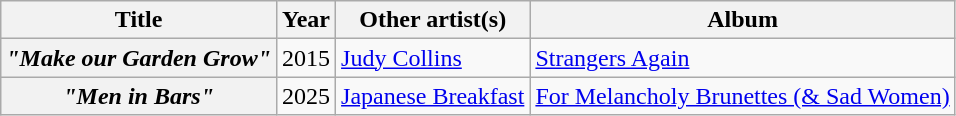<table class="wikitable plainrowheaders">
<tr>
<th scope="col">Title</th>
<th scope="col">Year</th>
<th scope="col">Other artist(s)</th>
<th scope="col">Album</th>
</tr>
<tr>
<th scope="row"><em>"Make our Garden Grow"</em></th>
<td>2015</td>
<td><a href='#'>Judy Collins</a></td>
<td><a href='#'>Strangers Again</a></td>
</tr>
<tr>
<th scope="row"><em>"Men in Bars"</em></th>
<td>2025</td>
<td><a href='#'>Japanese Breakfast</a></td>
<td><a href='#'>For Melancholy Brunettes (& Sad Women)</a></td>
</tr>
</table>
